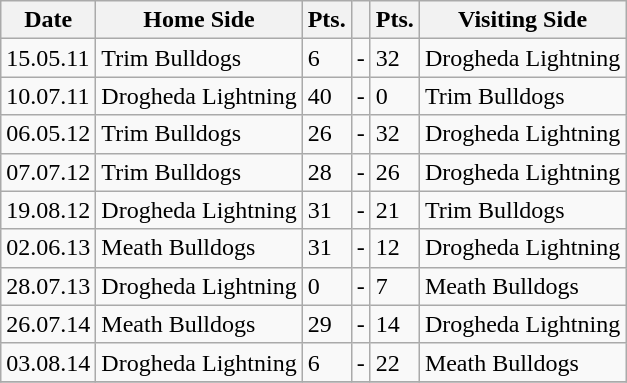<table class="wikitable">
<tr>
<th>Date</th>
<th>Home Side</th>
<th>Pts.</th>
<th></th>
<th>Pts.</th>
<th>Visiting Side</th>
</tr>
<tr>
<td>15.05.11</td>
<td>Trim Bulldogs</td>
<td>6</td>
<td>-</td>
<td>32</td>
<td>Drogheda Lightning</td>
</tr>
<tr>
<td>10.07.11</td>
<td>Drogheda Lightning</td>
<td>40</td>
<td>-</td>
<td>0</td>
<td>Trim Bulldogs</td>
</tr>
<tr>
<td>06.05.12</td>
<td>Trim Bulldogs</td>
<td>26</td>
<td>-</td>
<td>32</td>
<td>Drogheda Lightning</td>
</tr>
<tr>
<td>07.07.12</td>
<td>Trim Bulldogs</td>
<td>28</td>
<td>-</td>
<td>26</td>
<td>Drogheda Lightning</td>
</tr>
<tr>
<td>19.08.12</td>
<td>Drogheda Lightning</td>
<td>31</td>
<td>-</td>
<td>21</td>
<td>Trim Bulldogs</td>
</tr>
<tr>
<td>02.06.13</td>
<td>Meath Bulldogs</td>
<td>31</td>
<td>-</td>
<td>12</td>
<td>Drogheda Lightning</td>
</tr>
<tr>
<td>28.07.13</td>
<td>Drogheda Lightning</td>
<td>0</td>
<td>-</td>
<td>7</td>
<td>Meath Bulldogs</td>
</tr>
<tr>
<td>26.07.14</td>
<td>Meath Bulldogs</td>
<td>29</td>
<td>-</td>
<td>14</td>
<td>Drogheda Lightning</td>
</tr>
<tr>
<td>03.08.14</td>
<td>Drogheda Lightning</td>
<td>6</td>
<td>-</td>
<td>22</td>
<td>Meath Bulldogs</td>
</tr>
<tr>
</tr>
</table>
